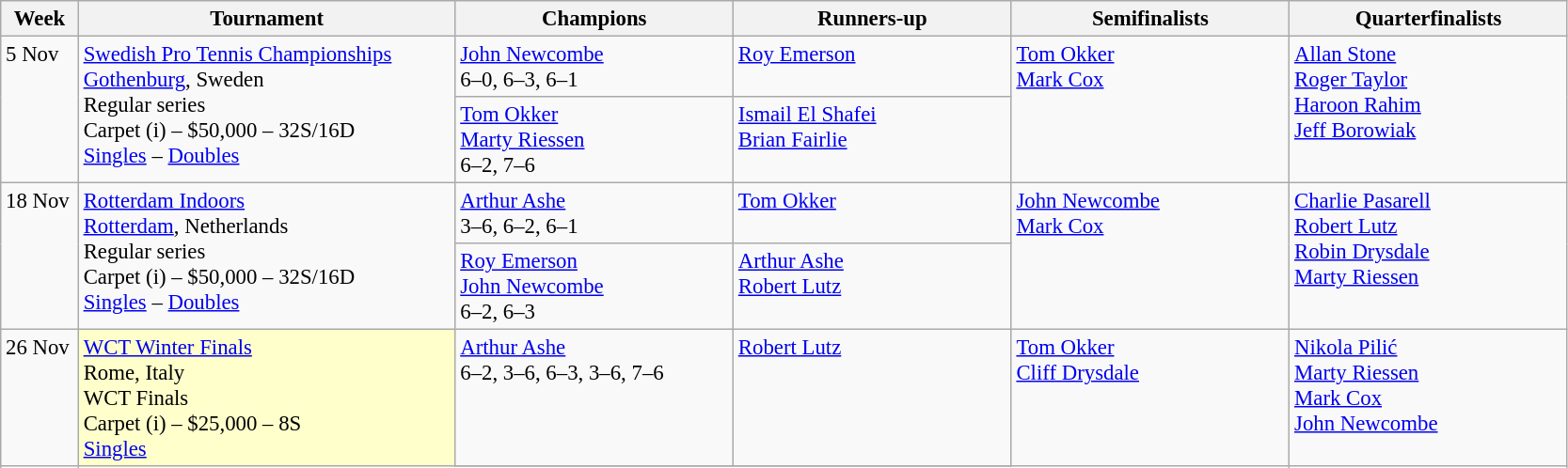<table class=wikitable style=font-size:95%>
<tr>
<th style="width:48px;">Week</th>
<th style="width:260px;">Tournament</th>
<th style="width:190px;">Champions</th>
<th style="width:190px;">Runners-up</th>
<th style="width:190px;">Semifinalists</th>
<th style="width:190px;">Quarterfinalists</th>
</tr>
<tr valign=top>
<td rowspan=2>5 Nov</td>
<td rowspan=2><a href='#'>Swedish Pro Tennis Championships</a><br> <a href='#'>Gothenburg</a>, Sweden<br>Regular series<br>Carpet (i) – $50,000 – 32S/16D<br><a href='#'>Singles</a> – <a href='#'>Doubles</a></td>
<td> <a href='#'>John Newcombe</a><br>6–0, 6–3, 6–1</td>
<td> <a href='#'>Roy Emerson</a></td>
<td rowspan=2> <a href='#'>Tom Okker</a><br> <a href='#'>Mark Cox</a></td>
<td rowspan=2> <a href='#'>Allan Stone</a><br> <a href='#'>Roger Taylor</a><br> <a href='#'>Haroon Rahim</a><br> <a href='#'>Jeff Borowiak</a></td>
</tr>
<tr valign=top>
<td> <a href='#'>Tom Okker</a><br> <a href='#'>Marty Riessen</a><br>6–2, 7–6</td>
<td> <a href='#'>Ismail El Shafei</a><br> <a href='#'>Brian Fairlie</a></td>
</tr>
<tr valign=top>
<td rowspan=2>18 Nov</td>
<td rowspan=2><a href='#'>Rotterdam Indoors</a><br> <a href='#'>Rotterdam</a>, Netherlands<br>Regular series<br>Carpet (i) – $50,000 – 32S/16D<br><a href='#'>Singles</a> – <a href='#'>Doubles</a></td>
<td> <a href='#'>Arthur Ashe</a><br>3–6, 6–2, 6–1</td>
<td> <a href='#'>Tom Okker</a></td>
<td rowspan=2> <a href='#'>John Newcombe</a><br> <a href='#'>Mark Cox</a></td>
<td rowspan=2> <a href='#'>Charlie Pasarell</a><br> <a href='#'>Robert Lutz</a><br> <a href='#'>Robin Drysdale</a><br> <a href='#'>Marty Riessen</a></td>
</tr>
<tr valign=top>
<td> <a href='#'>Roy Emerson</a><br> <a href='#'>John Newcombe</a><br>6–2, 6–3</td>
<td> <a href='#'>Arthur Ashe</a><br> <a href='#'>Robert Lutz</a></td>
</tr>
<tr valign=top>
<td rowspan=2>26 Nov</td>
<td bgcolor=#ffffcc rowspan=2><a href='#'>WCT Winter Finals</a><br> Rome, Italy<br>WCT Finals<br>Carpet (i) – $25,000 – 8S<br><a href='#'>Singles</a></td>
<td> <a href='#'>Arthur Ashe</a><br>6–2, 3–6, 6–3, 3–6, 7–6</td>
<td> <a href='#'>Robert Lutz</a></td>
<td rowspan=2> <a href='#'>Tom Okker</a><br> <a href='#'>Cliff Drysdale</a></td>
<td rowspan=2> <a href='#'>Nikola Pilić</a><br> <a href='#'>Marty Riessen</a><br> <a href='#'>Mark Cox</a><br> <a href='#'>John Newcombe</a></td>
</tr>
<tr valign=top>
</tr>
</table>
